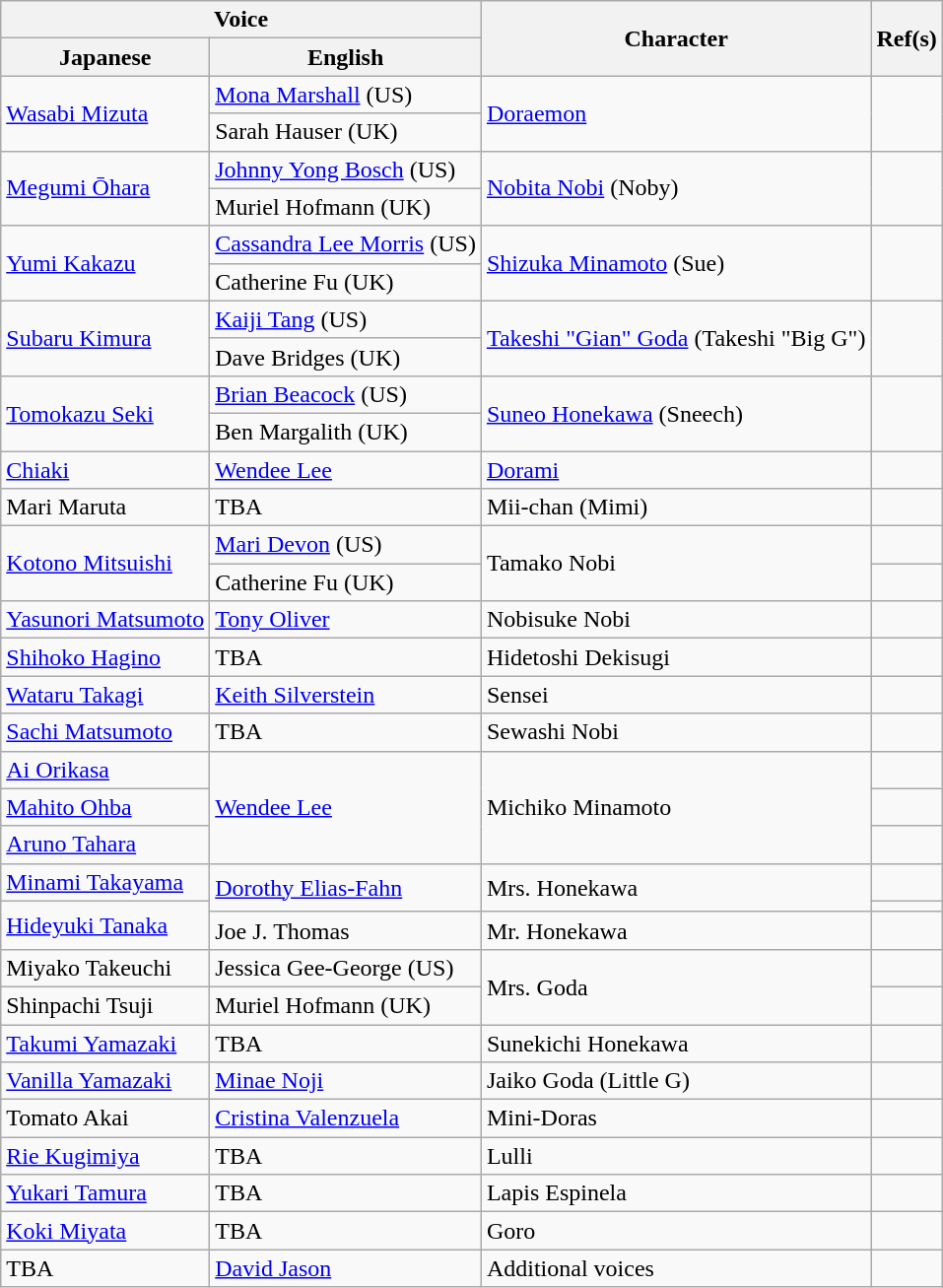<table class="wikitable">
<tr>
<th colspan="2">Voice</th>
<th rowspan="2">Character</th>
<th rowspan="2">Ref(s)</th>
</tr>
<tr>
<th>Japanese</th>
<th>English</th>
</tr>
<tr>
<td rowspan="2"><a href='#'>Wasabi Mizuta</a></td>
<td><a href='#'>Mona Marshall</a> (US)</td>
<td rowspan="2"><a href='#'>Doraemon</a></td>
<td rowspan="2"></td>
</tr>
<tr>
<td>Sarah Hauser (UK)</td>
</tr>
<tr>
<td rowspan="2"><a href='#'>Megumi Ōhara</a></td>
<td><a href='#'>Johnny Yong Bosch</a> (US)</td>
<td rowspan="2"><a href='#'>Nobita Nobi</a> (Noby)</td>
<td rowspan="2"></td>
</tr>
<tr>
<td>Muriel Hofmann (UK)</td>
</tr>
<tr>
<td rowspan="2"><a href='#'>Yumi Kakazu</a></td>
<td><a href='#'>Cassandra Lee Morris</a> (US)</td>
<td rowspan="2"><a href='#'>Shizuka Minamoto</a> (Sue)</td>
<td rowspan="2"></td>
</tr>
<tr>
<td>Catherine Fu (UK)</td>
</tr>
<tr>
<td rowspan="2"><a href='#'>Subaru Kimura</a></td>
<td><a href='#'>Kaiji Tang</a> (US)</td>
<td rowspan="2"><a href='#'>Takeshi "Gian" Goda</a> (Takeshi "Big G")</td>
<td rowspan="2"></td>
</tr>
<tr>
<td>Dave Bridges (UK)</td>
</tr>
<tr>
<td rowspan="2"><a href='#'>Tomokazu Seki</a></td>
<td><a href='#'>Brian Beacock</a> (US)</td>
<td rowspan="2"><a href='#'>Suneo Honekawa</a> (Sneech)</td>
<td rowspan="2"></td>
</tr>
<tr>
<td>Ben Margalith (UK)</td>
</tr>
<tr>
<td><a href='#'>Chiaki</a></td>
<td><a href='#'>Wendee Lee</a></td>
<td><a href='#'>Dorami</a></td>
<td></td>
</tr>
<tr>
<td>Mari Maruta</td>
<td>TBA</td>
<td>Mii-chan (Mimi)</td>
<td></td>
</tr>
<tr>
<td rowspan="2"><a href='#'>Kotono Mitsuishi</a></td>
<td><a href='#'>Mari Devon</a> (US)</td>
<td rowspan="2">Tamako Nobi</td>
<td></td>
</tr>
<tr>
<td>Catherine Fu (UK)</td>
<td></td>
</tr>
<tr>
<td><a href='#'>Yasunori Matsumoto</a></td>
<td><a href='#'>Tony Oliver</a></td>
<td>Nobisuke Nobi</td>
<td></td>
</tr>
<tr>
<td><a href='#'>Shihoko Hagino</a></td>
<td>TBA</td>
<td>Hidetoshi Dekisugi</td>
<td></td>
</tr>
<tr>
<td><a href='#'>Wataru Takagi</a></td>
<td><a href='#'>Keith Silverstein</a></td>
<td>Sensei</td>
<td></td>
</tr>
<tr>
<td><a href='#'>Sachi Matsumoto</a></td>
<td>TBA</td>
<td>Sewashi Nobi</td>
<td></td>
</tr>
<tr>
<td><a href='#'>Ai Orikasa</a></td>
<td rowspan="3"><a href='#'>Wendee Lee</a></td>
<td rowspan="3">Michiko Minamoto</td>
<td></td>
</tr>
<tr>
<td><a href='#'>Mahito Ohba</a></td>
<td></td>
</tr>
<tr>
<td><a href='#'>Aruno Tahara</a></td>
<td></td>
</tr>
<tr>
<td><a href='#'>Minami Takayama</a></td>
<td rowspan="2"><a href='#'>Dorothy Elias-Fahn</a></td>
<td rowspan="2">Mrs. Honekawa</td>
<td></td>
</tr>
<tr>
<td rowspan="2"><a href='#'>Hideyuki Tanaka</a></td>
<td></td>
</tr>
<tr>
<td>Joe J. Thomas</td>
<td>Mr. Honekawa</td>
<td></td>
</tr>
<tr>
<td>Miyako Takeuchi</td>
<td>Jessica Gee-George (US)</td>
<td rowspan="2">Mrs. Goda</td>
<td></td>
</tr>
<tr>
<td>Shinpachi Tsuji</td>
<td>Muriel Hofmann (UK)</td>
<td></td>
</tr>
<tr>
<td><a href='#'>Takumi Yamazaki</a></td>
<td>TBA</td>
<td>Sunekichi Honekawa</td>
<td></td>
</tr>
<tr>
<td><a href='#'>Vanilla Yamazaki</a></td>
<td><a href='#'>Minae Noji</a></td>
<td>Jaiko Goda (Little G)</td>
<td></td>
</tr>
<tr>
<td>Tomato Akai</td>
<td><a href='#'>Cristina Valenzuela</a></td>
<td>Mini-Doras</td>
<td></td>
</tr>
<tr>
<td><a href='#'>Rie Kugimiya</a></td>
<td>TBA</td>
<td>Lulli</td>
<td></td>
</tr>
<tr>
<td><a href='#'>Yukari Tamura</a></td>
<td>TBA</td>
<td>Lapis Espinela</td>
<td></td>
</tr>
<tr>
<td><a href='#'>Koki Miyata</a></td>
<td>TBA</td>
<td>Goro</td>
<td></td>
</tr>
<tr>
<td>TBA</td>
<td><a href='#'>David Jason</a></td>
<td>Additional voices</td>
<td></td>
</tr>
</table>
